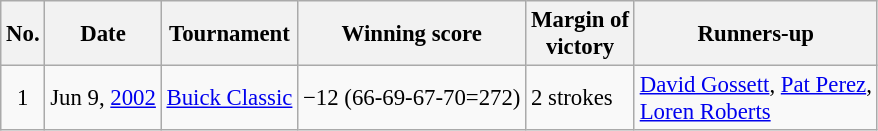<table class="wikitable" style="font-size:95%;">
<tr>
<th>No.</th>
<th>Date</th>
<th>Tournament</th>
<th>Winning score</th>
<th>Margin of<br>victory</th>
<th>Runners-up</th>
</tr>
<tr>
<td align=center>1</td>
<td align=right>Jun 9, <a href='#'>2002</a></td>
<td><a href='#'>Buick Classic</a></td>
<td>−12 (66-69-67-70=272)</td>
<td>2 strokes</td>
<td> <a href='#'>David Gossett</a>,  <a href='#'>Pat Perez</a>,<br> <a href='#'>Loren Roberts</a></td>
</tr>
</table>
